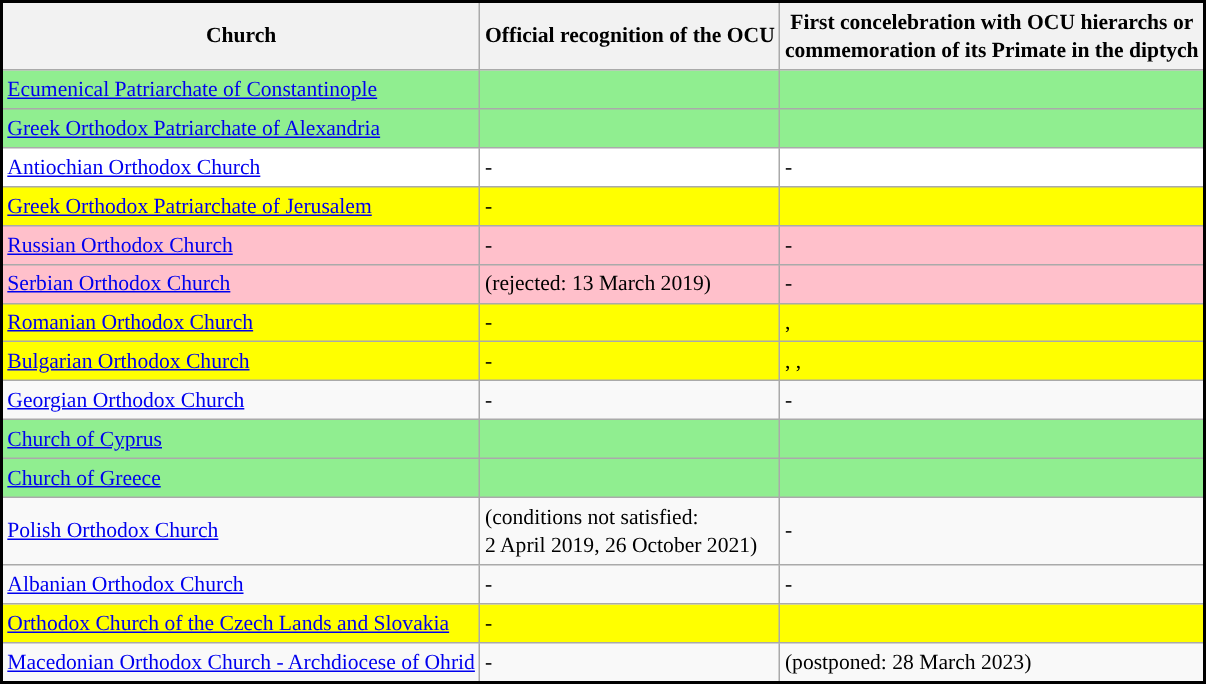<table class=wikitable style="border:black 2px solid; font-size:90%; line-height:1.33; white-space:nowrap’">
<tr>
<th style=‘border-bottom:2px solid’>Church</th>
<th style=‘border-bottom:2px solid’>Official recognition of the OCU</th>
<th style=‘border-bottom:2px solid’>First concelebration with OCU hierarchs or<br>commemoration of its Primate in the diptych</th>
</tr>
<tr style="background:lightgreen">
<td><a href='#'>Ecumenical Patriarchate of Constantinople</a></td>
<td></td>
<td></td>
</tr>
<tr style="background:lightgreen">
<td><a href='#'>Greek Orthodox Patriarchate of Alexandria</a></td>
<td></td>
<td></td>
</tr>
<tr bgcolor=white>
<td><a href='#'>Antiochian Orthodox Church</a></td>
<td>-</td>
<td>-</td>
</tr>
<tr style="background:yellow">
<td><a href='#'>Greek Orthodox Patriarchate of Jerusalem</a></td>
<td>-</td>
<td></td>
</tr>
<tr style="background:pink">
<td><a href='#'>Russian Orthodox Church</a></td>
<td>-</td>
<td>-</td>
</tr>
<tr style="background:pink">
<td><a href='#'>Serbian Orthodox Church</a></td>
<td>(rejected: 13 March 2019)</td>
<td>-</td>
</tr>
<tr style="background:yellow">
<td><a href='#'>Romanian Orthodox Church</a></td>
<td>-</td>
<td>, </td>
</tr>
<tr style="background:yellow">
<td><a href='#'>Bulgarian Orthodox Church</a></td>
<td>-</td>
<td>, , </td>
</tr>
<tr bgcolour=white>
<td><a href='#'>Georgian Orthodox Church</a></td>
<td>-</td>
<td>-</td>
</tr>
<tr style="background:lightgreen">
<td><a href='#'>Church of Cyprus</a></td>
<td></td>
<td></td>
</tr>
<tr style="background:lightgreen">
<td><a href='#'>Church of Greece</a></td>
<td></td>
<td></td>
</tr>
<tr bgcolour=white>
<td><a href='#'>Polish Orthodox Church</a></td>
<td>(conditions not satisfied:<br>2 April 2019, 26 October 2021)</td>
<td>-</td>
</tr>
<tr bgcolour=white>
<td><a href='#'>Albanian Orthodox Church</a></td>
<td>-</td>
<td>-</td>
</tr>
<tr style="background:yellow">
<td><a href='#'>Orthodox Church of the Czech Lands and Slovakia</a></td>
<td>-</td>
<td></td>
</tr>
<tr bgcolour=white>
<td><a href='#'>Macedonian Orthodox Church - Archdiocese of Ohrid</a></td>
<td>-</td>
<td>(postponed: 28 March 2023)</td>
</tr>
</table>
